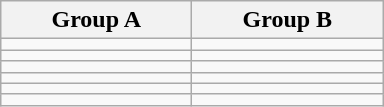<table class="wikitable">
<tr>
<th width=120>Group A</th>
<th width=120>Group B</th>
</tr>
<tr>
<td></td>
<td></td>
</tr>
<tr>
<td></td>
<td></td>
</tr>
<tr>
<td></td>
<td></td>
</tr>
<tr>
<td></td>
<td></td>
</tr>
<tr>
<td></td>
<td></td>
</tr>
<tr>
<td></td>
<td></td>
</tr>
</table>
